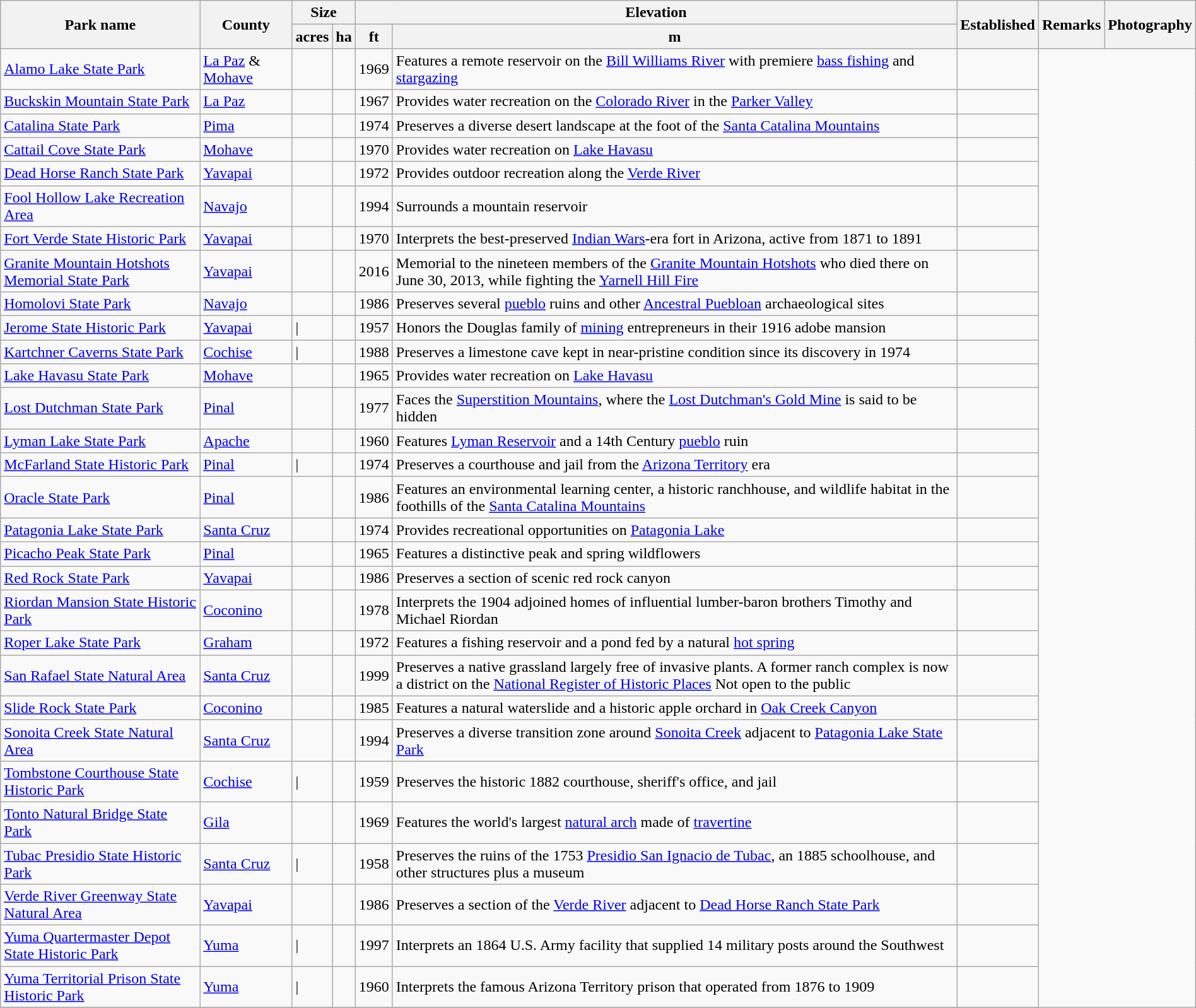<table class="wikitable sortable" style="width:100%">
<tr>
<th width="*" rowspan=2>Park name</th>
<th width="*" rowspan=2>County</th>
<th width="*" colspan=2>Size</th>
<th width="*" colspan=2>Elevation</th>
<th width="*" rowspan=2>Established</th>
<th width="*" class="unsortable" rowspan=2>Remarks</th>
<th width="*" class="unsortable" rowspan=2>Photography</th>
</tr>
<tr>
<th>acres</th>
<th>ha</th>
<th>ft</th>
<th>m</th>
</tr>
<tr>
<td><a href='#'>Alamo Lake State Park</a></td>
<td><a href='#'>La Paz</a> & <a href='#'>Mohave</a></td>
<td></td>
<td></td>
<td align=right>1969</td>
<td>Features a remote reservoir on the <a href='#'>Bill Williams River</a> with premiere <a href='#'>bass fishing</a> and <a href='#'>stargazing</a></td>
<td></td>
</tr>
<tr ->
<td><a href='#'>Buckskin Mountain State Park</a></td>
<td><a href='#'>La Paz</a></td>
<td></td>
<td></td>
<td align=right>1967</td>
<td>Provides water recreation on the <a href='#'>Colorado River</a> in the <a href='#'>Parker Valley</a></td>
<td></td>
</tr>
<tr ->
<td><a href='#'>Catalina State Park</a></td>
<td><a href='#'>Pima</a></td>
<td></td>
<td></td>
<td align=right>1974</td>
<td>Preserves a diverse desert landscape at the foot of the <a href='#'>Santa Catalina Mountains</a></td>
<td></td>
</tr>
<tr ->
<td><a href='#'>Cattail Cove State Park</a></td>
<td><a href='#'>Mohave</a></td>
<td></td>
<td></td>
<td align=right>1970</td>
<td>Provides water recreation on <a href='#'>Lake Havasu</a></td>
<td></td>
</tr>
<tr ->
<td><a href='#'>Dead Horse Ranch State Park</a></td>
<td><a href='#'>Yavapai</a></td>
<td></td>
<td></td>
<td align=right>1972</td>
<td>Provides outdoor recreation along the <a href='#'>Verde River</a></td>
<td></td>
</tr>
<tr ->
<td><a href='#'>Fool Hollow Lake Recreation Area</a></td>
<td><a href='#'>Navajo</a></td>
<td></td>
<td></td>
<td align=right>1994</td>
<td>Surrounds a  mountain reservoir</td>
<td></td>
</tr>
<tr ->
<td><a href='#'>Fort Verde State Historic Park</a></td>
<td><a href='#'>Yavapai</a></td>
<td></td>
<td></td>
<td align=right>1970</td>
<td>Interprets the best-preserved <a href='#'>Indian Wars</a>-era fort in Arizona, active from 1871 to 1891</td>
<td></td>
</tr>
<tr ->
<td><a href='#'>Granite Mountain Hotshots Memorial State Park</a></td>
<td><a href='#'>Yavapai</a></td>
<td></td>
<td></td>
<td align=right>2016</td>
<td>Memorial to the nineteen members of the <a href='#'>Granite Mountain Hotshots</a> who died there on June 30, 2013, while fighting the <a href='#'>Yarnell Hill Fire</a></td>
<td></td>
</tr>
<tr ->
<td><a href='#'>Homolovi State Park</a></td>
<td><a href='#'>Navajo</a></td>
<td></td>
<td></td>
<td align=right>1986</td>
<td>Preserves several <a href='#'>pueblo</a> ruins and other <a href='#'>Ancestral Puebloan</a> archaeological sites</td>
<td></td>
</tr>
<tr ->
<td><a href='#'>Jerome State Historic Park</a></td>
<td><a href='#'>Yavapai</a></td>
<td>|</td>
<td></td>
<td align=right>1957</td>
<td>Honors the Douglas family of <a href='#'>mining</a> entrepreneurs in their 1916 adobe mansion</td>
<td></td>
</tr>
<tr ->
<td><a href='#'>Kartchner Caverns State Park</a></td>
<td><a href='#'>Cochise</a></td>
<td>|</td>
<td></td>
<td align=right>1988</td>
<td>Preserves a limestone cave kept in near-pristine condition since its discovery in 1974</td>
<td></td>
</tr>
<tr ->
<td><a href='#'>Lake Havasu State Park</a></td>
<td><a href='#'>Mohave</a></td>
<td></td>
<td></td>
<td align=right>1965</td>
<td>Provides water recreation on <a href='#'>Lake Havasu</a></td>
<td></td>
</tr>
<tr ->
<td><a href='#'>Lost Dutchman State Park</a></td>
<td><a href='#'>Pinal</a></td>
<td></td>
<td></td>
<td align=right>1977</td>
<td>Faces the <a href='#'>Superstition Mountains</a>, where the <a href='#'>Lost Dutchman's Gold Mine</a> is said to be hidden</td>
<td></td>
</tr>
<tr ->
<td><a href='#'>Lyman Lake State Park</a></td>
<td><a href='#'>Apache</a></td>
<td></td>
<td></td>
<td align=right>1960</td>
<td>Features <a href='#'>Lyman Reservoir</a> and a 14th Century <a href='#'>pueblo</a> ruin</td>
<td></td>
</tr>
<tr ->
<td><a href='#'>McFarland State Historic Park</a></td>
<td><a href='#'>Pinal</a></td>
<td>|</td>
<td></td>
<td align=right>1974</td>
<td>Preserves a courthouse and jail from the <a href='#'>Arizona Territory</a> era</td>
<td></td>
</tr>
<tr ->
<td><a href='#'>Oracle State Park</a></td>
<td><a href='#'>Pinal</a></td>
<td></td>
<td></td>
<td align=right>1986</td>
<td>Features an environmental learning center, a historic ranchhouse, and wildlife habitat in the foothills of the <a href='#'>Santa Catalina Mountains</a></td>
<td></td>
</tr>
<tr ->
<td><a href='#'>Patagonia Lake State Park</a></td>
<td><a href='#'>Santa Cruz</a></td>
<td></td>
<td></td>
<td align=right>1974</td>
<td>Provides recreational opportunities on  <a href='#'>Patagonia Lake</a></td>
<td></td>
</tr>
<tr ->
<td><a href='#'>Picacho Peak State Park</a></td>
<td><a href='#'>Pinal</a></td>
<td></td>
<td></td>
<td align=right>1965</td>
<td>Features a distinctive  peak and spring wildflowers</td>
<td></td>
</tr>
<tr ->
<td><a href='#'>Red Rock State Park</a></td>
<td><a href='#'>Yavapai</a></td>
<td></td>
<td></td>
<td align=right>1986</td>
<td>Preserves a section of scenic red rock canyon</td>
<td></td>
</tr>
<tr ->
<td><a href='#'>Riordan Mansion State Historic Park</a></td>
<td><a href='#'>Coconino</a></td>
<td></td>
<td></td>
<td align=right>1978</td>
<td>Interprets the 1904 adjoined homes of influential lumber-baron brothers Timothy and Michael Riordan</td>
<td></td>
</tr>
<tr ->
<td><a href='#'>Roper Lake State Park</a></td>
<td><a href='#'>Graham</a></td>
<td></td>
<td></td>
<td align=right>1972</td>
<td>Features a  fishing reservoir and a pond fed by a natural <a href='#'>hot spring</a></td>
<td></td>
</tr>
<tr ->
<td><a href='#'>San Rafael State Natural Area</a></td>
<td><a href='#'>Santa Cruz</a></td>
<td></td>
<td></td>
<td align=right>1999</td>
<td>Preserves a native grassland largely free of invasive plants.  A former ranch complex is now a district on the <a href='#'>National Register of Historic Places</a>  Not open to the public</td>
<td></td>
</tr>
<tr ->
<td><a href='#'>Slide Rock State Park</a></td>
<td><a href='#'>Coconino</a></td>
<td></td>
<td></td>
<td align=right>1985</td>
<td>Features a natural waterslide and a historic apple orchard in <a href='#'>Oak Creek Canyon</a></td>
<td></td>
</tr>
<tr ->
<td><a href='#'>Sonoita Creek State Natural Area</a></td>
<td><a href='#'>Santa Cruz</a></td>
<td></td>
<td></td>
<td align=right>1994</td>
<td>Preserves a diverse transition zone around <a href='#'>Sonoita Creek</a> adjacent to <a href='#'>Patagonia Lake State Park</a></td>
<td></td>
</tr>
<tr ->
<td><a href='#'>Tombstone Courthouse State Historic Park</a></td>
<td><a href='#'>Cochise</a></td>
<td>|</td>
<td></td>
<td align=right>1959</td>
<td>Preserves the historic 1882 courthouse, sheriff's office, and jail</td>
<td></td>
</tr>
<tr ->
<td><a href='#'>Tonto Natural Bridge State Park</a></td>
<td><a href='#'>Gila</a></td>
<td></td>
<td></td>
<td align=right>1969</td>
<td>Features the world's largest <a href='#'>natural arch</a> made of <a href='#'>travertine</a></td>
<td></td>
</tr>
<tr ->
<td><a href='#'>Tubac Presidio State Historic Park</a></td>
<td><a href='#'>Santa Cruz</a></td>
<td>|</td>
<td></td>
<td align=right>1958</td>
<td>Preserves the ruins of the 1753 <a href='#'>Presidio San Ignacio de Tubac</a>, an 1885 schoolhouse, and other structures plus a museum</td>
<td></td>
</tr>
<tr ->
<td><a href='#'>Verde River Greenway State Natural Area</a></td>
<td><a href='#'>Yavapai</a></td>
<td></td>
<td></td>
<td align=right>1986</td>
<td>Preserves a  section of the <a href='#'>Verde River</a> adjacent to <a href='#'>Dead Horse Ranch State Park</a></td>
<td></td>
</tr>
<tr ->
<td><a href='#'>Yuma Quartermaster Depot State Historic Park</a></td>
<td><a href='#'>Yuma</a></td>
<td>|</td>
<td></td>
<td align=right>1997</td>
<td>Interprets an 1864 U.S. Army facility that supplied 14 military posts around the Southwest</td>
<td></td>
</tr>
<tr ->
<td><a href='#'>Yuma Territorial Prison State Historic Park</a></td>
<td><a href='#'>Yuma</a></td>
<td>|</td>
<td></td>
<td align=right>1960</td>
<td>Interprets the famous Arizona Territory prison that operated from 1876 to 1909</td>
<td></td>
</tr>
<tr ->
</tr>
</table>
